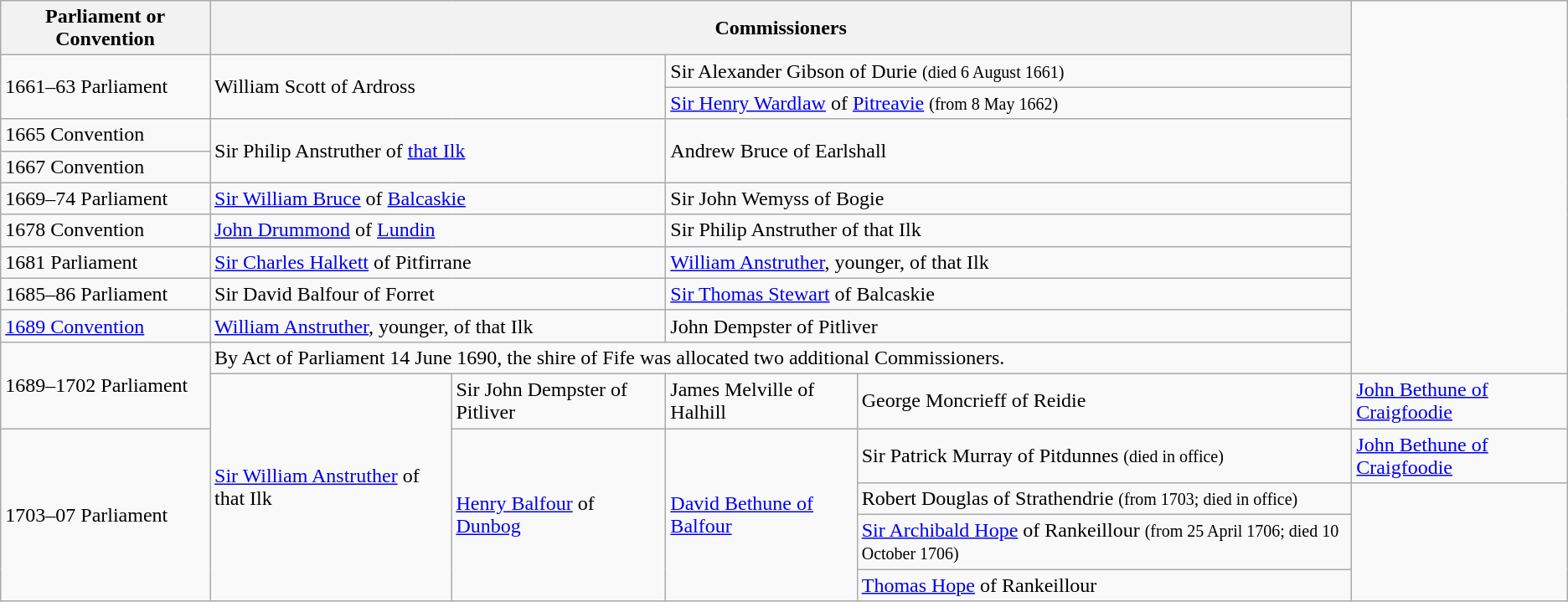<table class="wikitable">
<tr>
<th>Parliament or Convention</th>
<th colspan=4>Commissioners</th>
</tr>
<tr>
<td rowspan=2>1661–63 Parliament</td>
<td rowspan=2 colspan=2>William Scott of Ardross</td>
<td colspan=2>Sir Alexander Gibson of Durie <small>(died 6 August 1661)</small></td>
</tr>
<tr>
<td colspan=2><a href='#'>Sir Henry Wardlaw</a> of <a href='#'>Pitreavie</a> <small>(from 8 May 1662)</small></td>
</tr>
<tr>
<td>1665 Convention</td>
<td rowspan=2 colspan=2>Sir Philip Anstruther of <a href='#'>that Ilk</a></td>
<td rowspan=2 colspan=2>Andrew Bruce of Earlshall</td>
</tr>
<tr>
<td>1667 Convention</td>
</tr>
<tr>
<td>1669–74 Parliament</td>
<td colspan=2><a href='#'>Sir William Bruce</a> of <a href='#'>Balcaskie</a></td>
<td colspan=2>Sir John Wemyss of Bogie</td>
</tr>
<tr>
<td>1678 Convention</td>
<td colspan=2><a href='#'>John Drummond</a> of <a href='#'>Lundin</a></td>
<td colspan=2>Sir Philip Anstruther of that Ilk</td>
</tr>
<tr>
<td>1681 Parliament</td>
<td colspan=2><a href='#'>Sir Charles Halkett</a> of Pitfirrane</td>
<td colspan=2><a href='#'>William Anstruther</a>, younger, of that Ilk</td>
</tr>
<tr>
<td>1685–86 Parliament</td>
<td colspan=2>Sir David Balfour of Forret</td>
<td colspan=2><a href='#'>Sir Thomas Stewart</a> of Balcaskie</td>
</tr>
<tr>
<td><a href='#'>1689 Convention</a></td>
<td rowspan=2 colspan=2><a href='#'>William Anstruther</a>, younger, of that Ilk</td>
<td rowspan=2 colspan=2>John Dempster of Pitliver</td>
</tr>
<tr>
<td rowspan=3>1689–1702 Parliament</td>
</tr>
<tr>
<td colspan=4>By Act of Parliament 14 June 1690, the shire of Fife was allocated two additional Commissioners.</td>
</tr>
<tr>
<td rowspan=5><a href='#'>Sir William Anstruther</a> of that Ilk</td>
<td>Sir John Dempster of Pitliver</td>
<td>James Melville of Halhill</td>
<td>George Moncrieff of Reidie</td>
<td><a href='#'>John Bethune of Craigfoodie</a></td>
</tr>
<tr>
<td rowspan=4>1703–07 Parliament</td>
<td rowspan=4><a href='#'>Henry Balfour</a> of <a href='#'>Dunbog</a></td>
<td rowspan=4><a href='#'>David Bethune of Balfour</a></td>
<td>Sir Patrick Murray of Pitdunnes <small>(died in office)</small></td>
<td><a href='#'>John Bethune of Craigfoodie</a></td>
</tr>
<tr>
<td>Robert Douglas of Strathendrie <small>(from 1703; died in office)</small></td>
</tr>
<tr>
<td><a href='#'>Sir Archibald Hope</a> of Rankeillour <small>(from 25 April 1706; died 10 October 1706)</small></td>
</tr>
<tr>
<td><a href='#'>Thomas Hope</a> of Rankeillour</td>
</tr>
</table>
